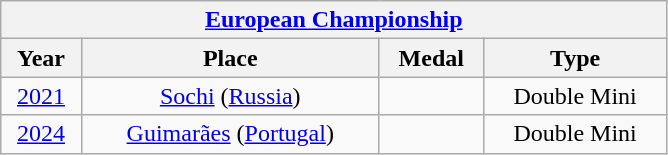<table class="wikitable center col2izq" style="text-align:center;width:445px;">
<tr>
<th colspan="4"><a href='#'>European Championship</a></th>
</tr>
<tr>
<th>Year</th>
<th>Place</th>
<th>Medal</th>
<th>Type</th>
</tr>
<tr>
<td><a href='#'>2021</a></td>
<td><a href='#'>Sochi</a> (<a href='#'>Russia</a>)</td>
<td></td>
<td>Double Mini</td>
</tr>
<tr>
<td><a href='#'>2024</a></td>
<td><a href='#'>Guimarães</a> (<a href='#'>Portugal</a>)</td>
<td></td>
<td>Double Mini</td>
</tr>
</table>
